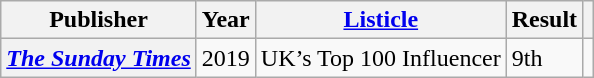<table class="wikitable plainrowheaders sortable">
<tr>
<th scope="col">Publisher</th>
<th scope="col">Year</th>
<th scope="col"><a href='#'>Listicle</a></th>
<th scope="col">Result</th>
<th scope="col" class="unsortable"></th>
</tr>
<tr>
<th scope="row"><em><a href='#'>The Sunday Times</a></em></th>
<td>2019</td>
<td>UK’s Top 100 Influencer</td>
<td>9th</td>
<td align="center"></td>
</tr>
</table>
